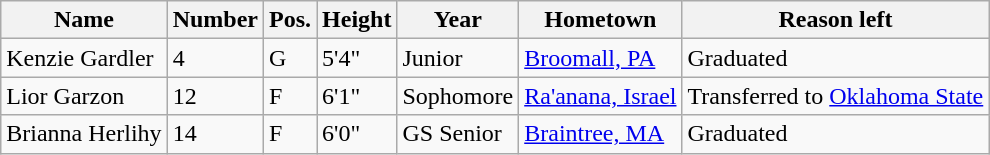<table class="wikitable sortable" border="1">
<tr>
<th>Name</th>
<th>Number</th>
<th>Pos.</th>
<th>Height</th>
<th>Year</th>
<th>Hometown</th>
<th class="unsortable">Reason left</th>
</tr>
<tr>
<td>Kenzie Gardler</td>
<td>4</td>
<td>G</td>
<td>5'4"</td>
<td>Junior</td>
<td><a href='#'>Broomall, PA</a></td>
<td>Graduated</td>
</tr>
<tr>
<td>Lior Garzon</td>
<td>12</td>
<td>F</td>
<td>6'1"</td>
<td>Sophomore</td>
<td><a href='#'>Ra'anana, Israel</a></td>
<td>Transferred to <a href='#'>Oklahoma State</a></td>
</tr>
<tr>
<td>Brianna Herlihy</td>
<td>14</td>
<td>F</td>
<td>6'0"</td>
<td>GS Senior</td>
<td><a href='#'>Braintree, MA</a></td>
<td>Graduated</td>
</tr>
</table>
